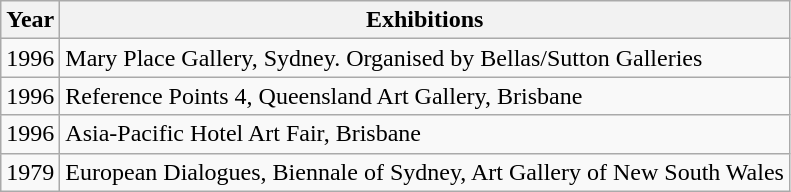<table class="wikitable">
<tr>
<th>Year</th>
<th>Exhibitions</th>
</tr>
<tr>
<td>1996</td>
<td>Mary Place Gallery, Sydney. Organised by Bellas/Sutton Galleries</td>
</tr>
<tr>
<td>1996</td>
<td>Reference Points 4, Queensland Art Gallery, Brisbane</td>
</tr>
<tr>
<td>1996</td>
<td>Asia-Pacific Hotel Art Fair, Brisbane</td>
</tr>
<tr>
<td>1979</td>
<td>European Dialogues, Biennale of Sydney, Art Gallery of New South Wales</td>
</tr>
</table>
